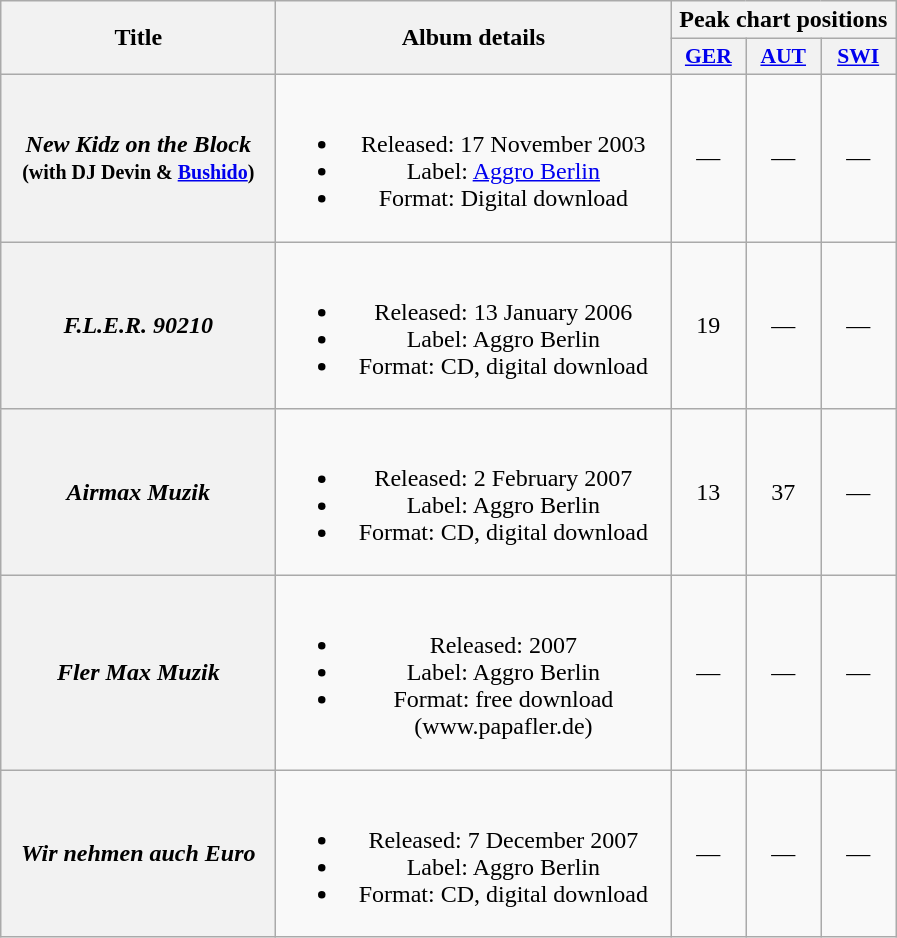<table class="wikitable plainrowheaders" style="text-align:center;">
<tr>
<th scope="col" rowspan="2" style="width:11em;">Title</th>
<th scope="col" rowspan="2" style="width:16em;">Album details</th>
<th scope="col" colspan="3">Peak chart positions</th>
</tr>
<tr>
<th style="width:3em;font-size:90%;"><a href='#'>GER</a><br></th>
<th style="width:3em;font-size:90%;"><a href='#'>AUT</a><br></th>
<th style="width:3em;font-size:90%;"><a href='#'>SWI</a><br></th>
</tr>
<tr>
<th scope="row"><em>New Kidz on the Block</em><br><small>(with DJ Devin & <a href='#'>Bushido</a>)</small></th>
<td><br><ul><li>Released: 17 November 2003</li><li>Label: <a href='#'>Aggro Berlin</a></li><li>Format: Digital download</li></ul></td>
<td>—</td>
<td>—</td>
<td>—</td>
</tr>
<tr>
<th scope="row"><em>F.L.E.R. 90210</em></th>
<td><br><ul><li>Released: 13 January 2006</li><li>Label: Aggro Berlin</li><li>Format: CD, digital download</li></ul></td>
<td>19</td>
<td>—</td>
<td>—</td>
</tr>
<tr>
<th scope="row"><em>Airmax Muzik</em></th>
<td><br><ul><li>Released: 2 February 2007</li><li>Label: Aggro Berlin</li><li>Format: CD, digital download</li></ul></td>
<td>13</td>
<td>37</td>
<td>—</td>
</tr>
<tr>
<th scope="row"><em>Fler Max Muzik</em></th>
<td><br><ul><li>Released: 2007</li><li>Label: Aggro Berlin</li><li>Format: free download (www.papafler.de)</li></ul></td>
<td>—</td>
<td>—</td>
<td>—</td>
</tr>
<tr>
<th scope="row"><em>Wir nehmen auch Euro</em></th>
<td><br><ul><li>Released: 7 December 2007</li><li>Label: Aggro Berlin</li><li>Format: CD, digital download</li></ul></td>
<td>—</td>
<td>—</td>
<td>—</td>
</tr>
</table>
